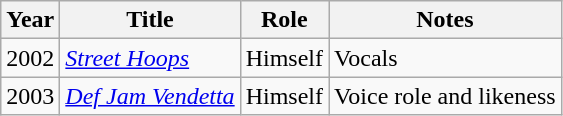<table class="wikitable sortable">
<tr>
<th>Year</th>
<th>Title</th>
<th>Role</th>
<th class="unsortable">Notes</th>
</tr>
<tr>
<td>2002</td>
<td><em><a href='#'>Street Hoops</a></em></td>
<td>Himself</td>
<td>Vocals</td>
</tr>
<tr>
<td>2003</td>
<td><em><a href='#'>Def Jam Vendetta</a></em></td>
<td>Himself</td>
<td>Voice role and likeness</td>
</tr>
</table>
